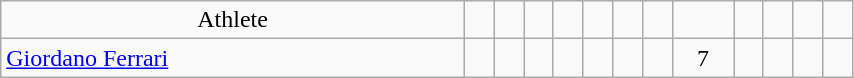<table class="wikitable" style="text-align: center; font-size:100%" width=45%">
<tr>
<td>Athlete</td>
<td></td>
<td></td>
<td></td>
<td></td>
<td></td>
<td></td>
<td></td>
<td></td>
<td></td>
<td></td>
<td></td>
<td></td>
</tr>
<tr>
<td align=left><a href='#'>Giordano Ferrari</a></td>
<td></td>
<td></td>
<td></td>
<td></td>
<td></td>
<td></td>
<td></td>
<td>7</td>
<td></td>
<td></td>
<td></td>
<td></td>
</tr>
</table>
